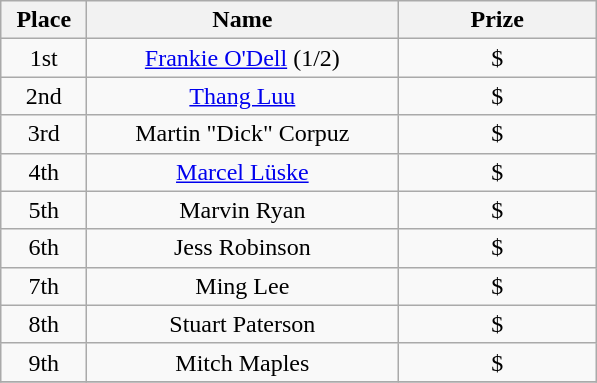<table class="wikitable" style="text-align:center">
<tr>
<th width="50">Place</th>
<th width="200">Name</th>
<th width="125">Prize</th>
</tr>
<tr>
<td>1st</td>
<td><a href='#'>Frankie O'Dell</a> (1/2)</td>
<td>$</td>
</tr>
<tr>
<td>2nd</td>
<td><a href='#'>Thang Luu</a></td>
<td>$</td>
</tr>
<tr>
<td>3rd</td>
<td>Martin "Dick" Corpuz</td>
<td>$</td>
</tr>
<tr>
<td>4th</td>
<td><a href='#'>Marcel Lüske</a></td>
<td>$</td>
</tr>
<tr>
<td>5th</td>
<td>Marvin Ryan</td>
<td>$</td>
</tr>
<tr>
<td>6th</td>
<td>Jess Robinson</td>
<td>$</td>
</tr>
<tr>
<td>7th</td>
<td>Ming Lee</td>
<td>$</td>
</tr>
<tr>
<td>8th</td>
<td>Stuart Paterson</td>
<td>$</td>
</tr>
<tr>
<td>9th</td>
<td>Mitch Maples</td>
<td>$</td>
</tr>
<tr>
</tr>
</table>
